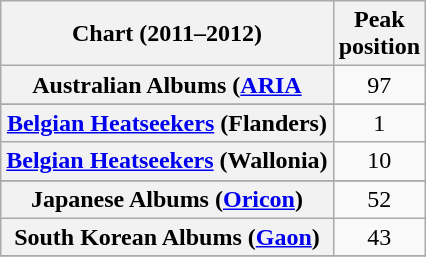<table class="wikitable sortable plainrowheaders">
<tr>
<th>Chart (2011–2012)</th>
<th>Peak<br>position</th>
</tr>
<tr>
<th scope="row">Australian Albums (<a href='#'>ARIA</a></th>
<td style="text-align:center;">97</td>
</tr>
<tr>
</tr>
<tr>
<th scope="row"><a href='#'>Belgian Heatseekers</a> (Flanders)</th>
<td style="text-align:center;">1</td>
</tr>
<tr>
<th scope="row"><a href='#'>Belgian Heatseekers</a> (Wallonia)</th>
<td style="text-align:center;">10</td>
</tr>
<tr>
</tr>
<tr>
</tr>
<tr>
<th scope="row">Japanese Albums (<a href='#'>Oricon</a>)</th>
<td style="text-align:center;">52</td>
</tr>
<tr>
<th scope="row">South Korean Albums (<a href='#'>Gaon</a>)</th>
<td style="text-align:center;">43</td>
</tr>
<tr>
</tr>
</table>
